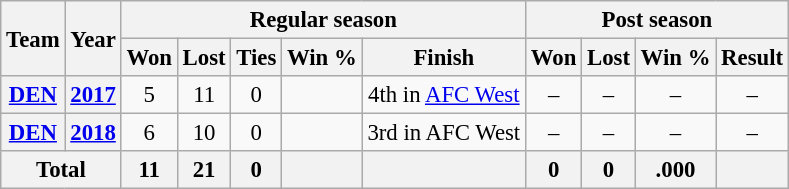<table class="wikitable" style="font-size: 95%; text-align:center;">
<tr>
<th rowspan="2">Team</th>
<th rowspan="2">Year</th>
<th colspan="5">Regular season</th>
<th colspan="4">Post season</th>
</tr>
<tr>
<th>Won</th>
<th>Lost</th>
<th>Ties</th>
<th>Win %</th>
<th>Finish</th>
<th>Won</th>
<th>Lost</th>
<th>Win %</th>
<th>Result</th>
</tr>
<tr>
<th><a href='#'>DEN</a></th>
<th><a href='#'>2017</a></th>
<td>5</td>
<td>11</td>
<td>0</td>
<td></td>
<td>4th in <a href='#'>AFC West</a></td>
<td>–</td>
<td>–</td>
<td>–</td>
<td>–</td>
</tr>
<tr>
<th><a href='#'>DEN</a></th>
<th><a href='#'>2018</a></th>
<td>6</td>
<td>10</td>
<td>0</td>
<td></td>
<td>3rd in AFC West</td>
<td>–</td>
<td>–</td>
<td>–</td>
<td>–</td>
</tr>
<tr>
<th colspan="2">Total</th>
<th>11</th>
<th>21</th>
<th>0</th>
<th></th>
<th></th>
<th>0</th>
<th>0</th>
<th>.000</th>
<th></th>
</tr>
</table>
